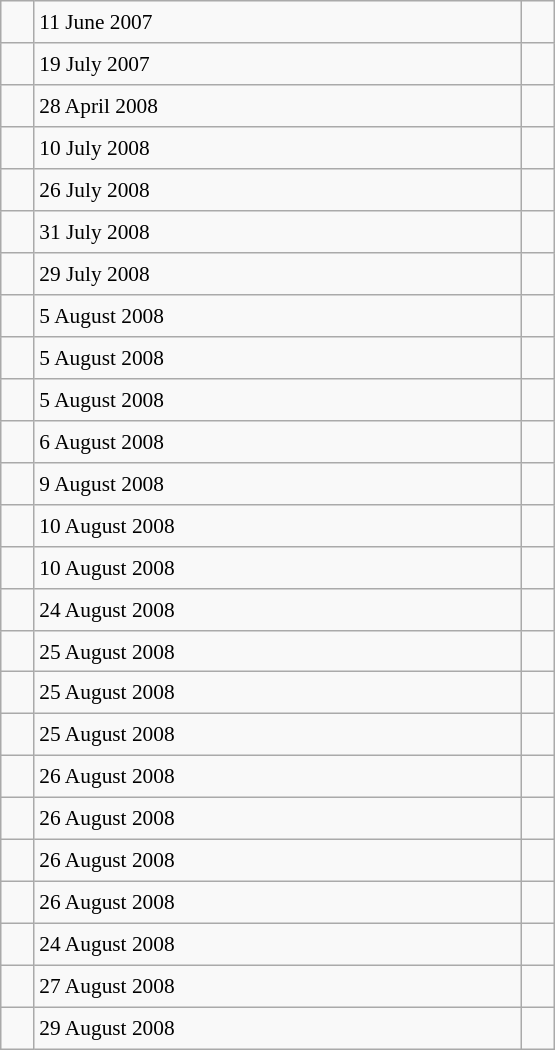<table class="wikitable" style="font-size: 89%; float: left; width: 26em; margin-right: 1em; height: 700px">
<tr>
<td></td>
<td>11 June 2007</td>
<td></td>
</tr>
<tr>
<td></td>
<td>19 July 2007</td>
<td></td>
</tr>
<tr>
<td></td>
<td>28 April 2008</td>
<td></td>
</tr>
<tr>
<td></td>
<td>10 July 2008</td>
<td></td>
</tr>
<tr>
<td></td>
<td>26 July 2008</td>
<td></td>
</tr>
<tr>
<td></td>
<td>31 July 2008</td>
<td></td>
</tr>
<tr>
<td></td>
<td>29 July 2008</td>
<td></td>
</tr>
<tr>
<td></td>
<td>5 August 2008</td>
<td></td>
</tr>
<tr>
<td></td>
<td>5 August 2008</td>
<td></td>
</tr>
<tr>
<td></td>
<td>5 August 2008</td>
<td></td>
</tr>
<tr>
<td></td>
<td>6 August 2008</td>
<td></td>
</tr>
<tr>
<td></td>
<td>9 August 2008</td>
<td></td>
</tr>
<tr>
<td></td>
<td>10 August 2008</td>
<td></td>
</tr>
<tr>
<td></td>
<td>10 August 2008</td>
<td></td>
</tr>
<tr>
<td></td>
<td>24 August 2008</td>
<td></td>
</tr>
<tr>
<td></td>
<td>25 August 2008</td>
<td></td>
</tr>
<tr>
<td></td>
<td>25 August 2008</td>
<td></td>
</tr>
<tr>
<td></td>
<td>25 August 2008</td>
<td></td>
</tr>
<tr>
<td></td>
<td>26 August 2008</td>
<td></td>
</tr>
<tr>
<td></td>
<td>26 August 2008</td>
<td></td>
</tr>
<tr>
<td></td>
<td>26 August 2008</td>
<td></td>
</tr>
<tr>
<td></td>
<td>26 August 2008</td>
<td></td>
</tr>
<tr>
<td></td>
<td>24 August 2008</td>
<td></td>
</tr>
<tr>
<td></td>
<td>27 August 2008</td>
<td></td>
</tr>
<tr>
<td></td>
<td>29 August 2008</td>
<td></td>
</tr>
</table>
